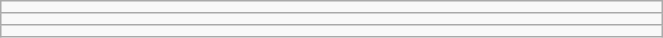<table class="wikitable" style=" text-align:center; font-size:110%;" width="35%">
<tr>
<td></td>
</tr>
<tr>
<td></td>
</tr>
<tr>
<td></td>
</tr>
</table>
